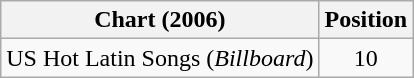<table class="wikitable">
<tr>
<th>Chart (2006)</th>
<th>Position</th>
</tr>
<tr>
<td>US Hot Latin Songs (<em>Billboard</em>)</td>
<td align="center">10</td>
</tr>
</table>
